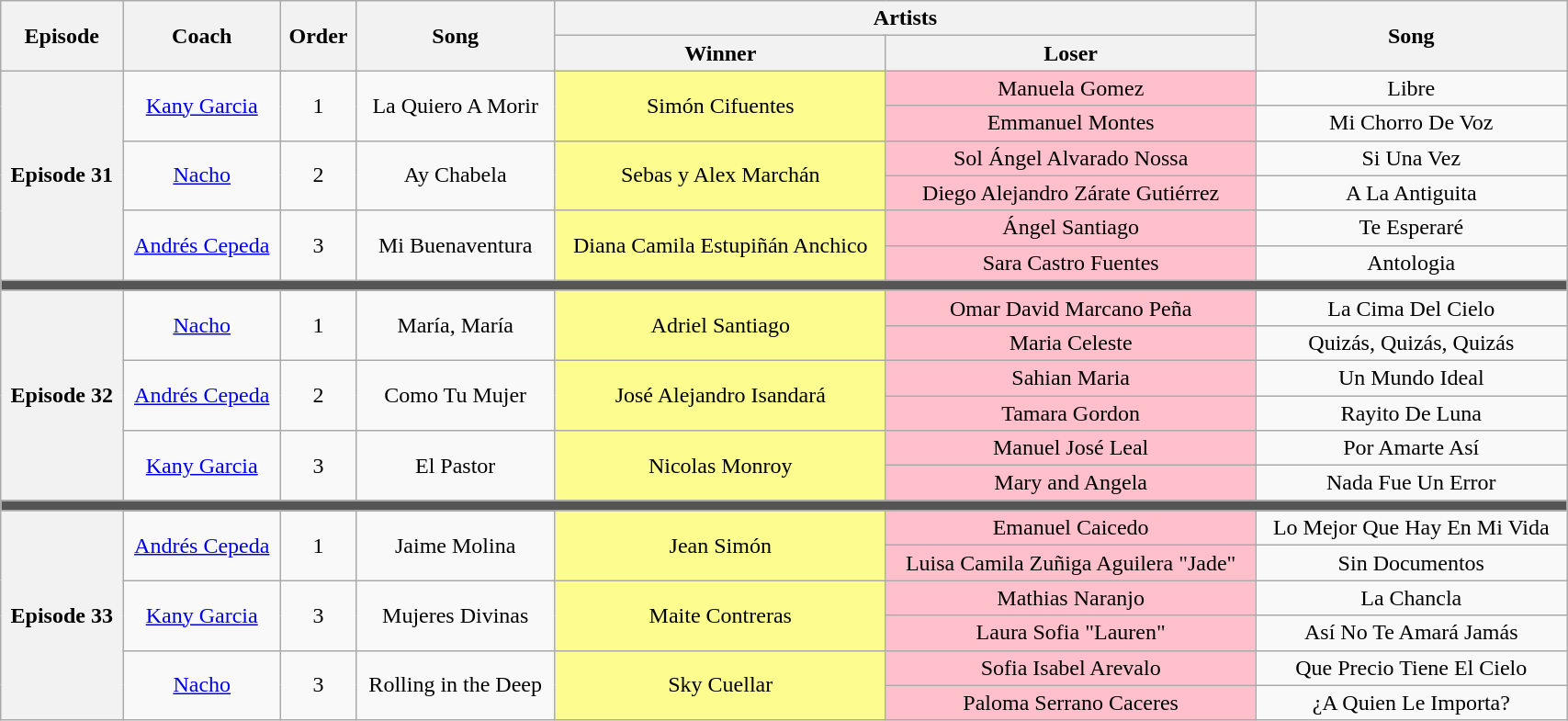<table class="wikitable" style="text-align:center; width:90%;">
<tr>
<th scope="col" rowspan="2">Episode</th>
<th scope="col" rowspan="2">Coach</th>
<th scope="col" rowspan="2">Order</th>
<th scope="col" rowspan="2">Song</th>
<th scope="col" colspan="2">Artists</th>
<th scope="col" rowspan="2">Song</th>
</tr>
<tr>
<th>Winner</th>
<th>Loser</th>
</tr>
<tr>
<th rowspan="6">Episode 31<br></th>
<td rowspan=2><a href='#'>Kany Garcia</a></td>
<td rowspan=2>1</td>
<td rowspan=2>La Quiero A Morir</td>
<td rowspan=2 bgcolor=#fdfc8f>Simón Cifuentes</td>
<td bgcolor=pink>Manuela Gomez</td>
<td>Libre</td>
</tr>
<tr>
<td bgcolor=pink>Emmanuel Montes</td>
<td>Mi Chorro De Voz</td>
</tr>
<tr>
<td rowspan=2><a href='#'>Nacho</a></td>
<td rowspan=2>2</td>
<td rowspan=2>Ay Chabela</td>
<td rowspan=2 bgcolor=#fdfc8f>Sebas y Alex Marchán</td>
<td bgcolor=pink>Sol Ángel Alvarado Nossa</td>
<td>Si Una Vez</td>
</tr>
<tr>
<td bgcolor=pink>Diego Alejandro Zárate Gutiérrez</td>
<td>A La Antiguita</td>
</tr>
<tr>
<td rowspan=2><a href='#'>Andrés Cepeda</a></td>
<td rowspan=2>3</td>
<td rowspan=2>Mi Buenaventura</td>
<td rowspan=2 bgcolor=#fdfc8f>Diana Camila Estupiñán Anchico</td>
<td bgcolor=pink>Ángel Santiago</td>
<td>Te Esperaré</td>
</tr>
<tr>
<td bgcolor=pink>Sara Castro Fuentes</td>
<td>Antologia</td>
</tr>
<tr>
<td colspan="7" style="background:#555;"></td>
</tr>
<tr>
<th rowspan="6">Episode 32<br></th>
<td rowspan=2><a href='#'>Nacho</a></td>
<td rowspan=2>1</td>
<td rowspan=2>María, María</td>
<td rowspan=2 bgcolor=#fdfc8f>Adriel Santiago</td>
<td bgcolor=pink>Omar David Marcano Peña</td>
<td>La Cima Del Cielo</td>
</tr>
<tr>
<td bgcolor=pink>Maria Celeste</td>
<td>Quizás, Quizás, Quizás</td>
</tr>
<tr>
<td rowspan=2><a href='#'>Andrés Cepeda</a></td>
<td rowspan=2>2</td>
<td rowspan=2>Como Tu Mujer</td>
<td rowspan=2 bgcolor=#fdfc8f>José Alejandro Isandará</td>
<td bgcolor=pink>Sahian Maria</td>
<td>Un Mundo Ideal</td>
</tr>
<tr>
<td bgcolor=pink>Tamara Gordon</td>
<td>Rayito De Luna</td>
</tr>
<tr>
<td rowspan=2><a href='#'>Kany Garcia</a></td>
<td rowspan=2>3</td>
<td rowspan=2>El Pastor</td>
<td rowspan=2 bgcolor=#fdfc8f>Nicolas Monroy</td>
<td bgcolor=pink>Manuel José Leal</td>
<td>Por Amarte Así</td>
</tr>
<tr>
<td bgcolor=pink>Mary and Angela</td>
<td>Nada Fue Un Error</td>
</tr>
<tr>
<td colspan="7" style="background:#555;"></td>
</tr>
<tr>
<th rowspan="6">Episode 33<br></th>
<td rowspan=2><a href='#'>Andrés Cepeda</a></td>
<td rowspan=2>1</td>
<td rowspan=2>Jaime Molina</td>
<td rowspan=2 bgcolor=#fdfc8f>Jean Simón</td>
<td bgcolor=pink>Emanuel Caicedo</td>
<td>Lo Mejor Que Hay En Mi Vida</td>
</tr>
<tr>
<td bgcolor=pink>Luisa Camila Zuñiga Aguilera "Jade"</td>
<td>Sin Documentos</td>
</tr>
<tr>
<td rowspan=2><a href='#'>Kany Garcia</a></td>
<td rowspan=2>3</td>
<td rowspan=2>Mujeres Divinas</td>
<td rowspan=2 bgcolor=#fdfc8f>Maite Contreras</td>
<td bgcolor=pink>Mathias Naranjo</td>
<td>La Chancla</td>
</tr>
<tr>
<td bgcolor=pink>Laura Sofia "Lauren"</td>
<td>Así No Te Amará Jamás</td>
</tr>
<tr>
<td rowspan=2><a href='#'>Nacho</a></td>
<td rowspan=2>3</td>
<td rowspan=2>Rolling in the Deep</td>
<td rowspan=2 bgcolor=#fdfc8f>Sky Cuellar</td>
<td bgcolor=pink>Sofia Isabel Arevalo</td>
<td>Que Precio Tiene El Cielo</td>
</tr>
<tr>
<td bgcolor=pink>Paloma Serrano Caceres</td>
<td>¿A Quien Le Importa?</td>
</tr>
</table>
